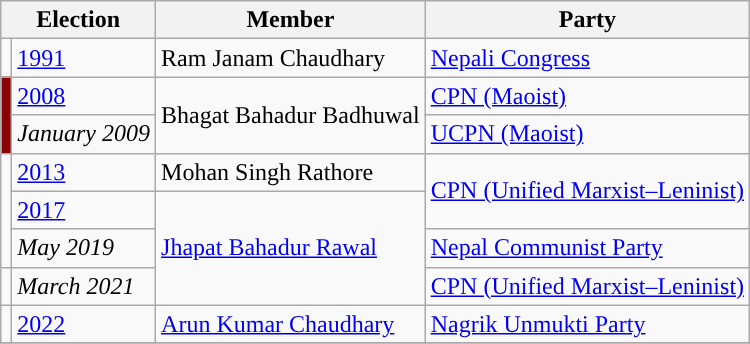<table class="wikitable">
<tr>
<th colspan="2">Election</th>
<th>Member</th>
<th>Party</th>
</tr>
<tr>
<td style="background-color:"></td>
<td><a href='#'>1991</a></td>
<td>Ram Janam Chaudhary</td>
<td><a href='#'>Nepali Congress</a></td>
</tr>
<tr>
<td rowspan="2" style="background-color:darkred"></td>
<td><a href='#'>2008</a></td>
<td rowspan="2">Bhagat Bahadur Badhuwal</td>
<td><a href='#'>CPN (Maoist)</a></td>
</tr>
<tr>
<td><em>January 2009</em></td>
<td><a href='#'>UCPN (Maoist)</a></td>
</tr>
<tr>
<td rowspan="3" style="background-color:"></td>
<td><a href='#'>2013</a></td>
<td>Mohan Singh Rathore</td>
<td rowspan="2"><a href='#'>CPN (Unified Marxist–Leninist)</a></td>
</tr>
<tr>
<td><a href='#'>2017</a></td>
<td rowspan="3"><a href='#'>Jhapat Bahadur Rawal</a></td>
</tr>
<tr>
<td><em>May 2019</em></td>
<td><a href='#'>Nepal Communist Party</a></td>
</tr>
<tr>
<td></td>
<td><em>March 2021</em></td>
<td><a href='#'>CPN (Unified Marxist–Leninist)</a></td>
</tr>
<tr>
<td></td>
<td><a href='#'>2022</a></td>
<td><a href='#'>Arun Kumar Chaudhary</a></td>
<td><a href='#'>Nagrik Unmukti Party</a></td>
</tr>
<tr>
</tr>
</table>
